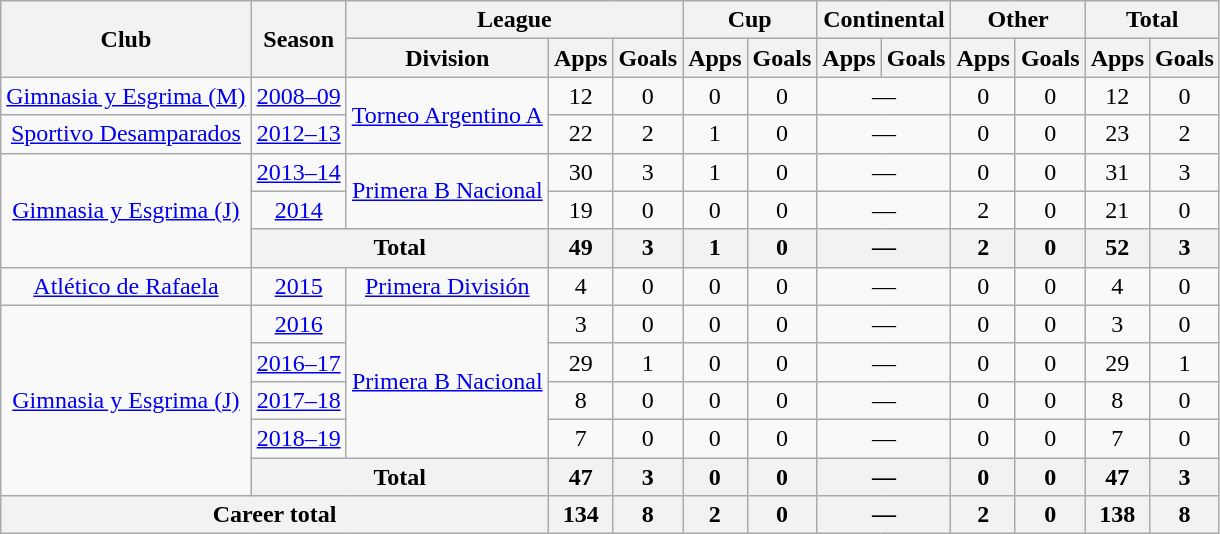<table class="wikitable" style="text-align:center">
<tr>
<th rowspan="2">Club</th>
<th rowspan="2">Season</th>
<th colspan="3">League</th>
<th colspan="2">Cup</th>
<th colspan="2">Continental</th>
<th colspan="2">Other</th>
<th colspan="2">Total</th>
</tr>
<tr>
<th>Division</th>
<th>Apps</th>
<th>Goals</th>
<th>Apps</th>
<th>Goals</th>
<th>Apps</th>
<th>Goals</th>
<th>Apps</th>
<th>Goals</th>
<th>Apps</th>
<th>Goals</th>
</tr>
<tr>
<td rowspan="1"><a href='#'>Gimnasia y Esgrima (M)</a></td>
<td><a href='#'>2008–09</a></td>
<td rowspan="2"><a href='#'>Torneo Argentino A</a></td>
<td>12</td>
<td>0</td>
<td>0</td>
<td>0</td>
<td colspan="2">—</td>
<td>0</td>
<td>0</td>
<td>12</td>
<td>0</td>
</tr>
<tr>
<td rowspan="1"><a href='#'>Sportivo Desamparados</a></td>
<td><a href='#'>2012–13</a></td>
<td>22</td>
<td>2</td>
<td>1</td>
<td>0</td>
<td colspan="2">—</td>
<td>0</td>
<td>0</td>
<td>23</td>
<td>2</td>
</tr>
<tr>
<td rowspan="3"><a href='#'>Gimnasia y Esgrima (J)</a></td>
<td><a href='#'>2013–14</a></td>
<td rowspan="2"><a href='#'>Primera B Nacional</a></td>
<td>30</td>
<td>3</td>
<td>1</td>
<td>0</td>
<td colspan="2">—</td>
<td>0</td>
<td>0</td>
<td>31</td>
<td>3</td>
</tr>
<tr>
<td><a href='#'>2014</a></td>
<td>19</td>
<td>0</td>
<td>0</td>
<td>0</td>
<td colspan="2">—</td>
<td>2</td>
<td>0</td>
<td>21</td>
<td>0</td>
</tr>
<tr>
<th colspan="2">Total</th>
<th>49</th>
<th>3</th>
<th>1</th>
<th>0</th>
<th colspan="2">—</th>
<th>2</th>
<th>0</th>
<th>52</th>
<th>3</th>
</tr>
<tr>
<td rowspan="1"><a href='#'>Atlético de Rafaela</a></td>
<td><a href='#'>2015</a></td>
<td rowspan="1"><a href='#'>Primera División</a></td>
<td>4</td>
<td>0</td>
<td>0</td>
<td>0</td>
<td colspan="2">—</td>
<td>0</td>
<td>0</td>
<td>4</td>
<td>0</td>
</tr>
<tr>
<td rowspan="5"><a href='#'>Gimnasia y Esgrima (J)</a></td>
<td><a href='#'>2016</a></td>
<td rowspan="4"><a href='#'>Primera B Nacional</a></td>
<td>3</td>
<td>0</td>
<td>0</td>
<td>0</td>
<td colspan="2">—</td>
<td>0</td>
<td>0</td>
<td>3</td>
<td>0</td>
</tr>
<tr>
<td><a href='#'>2016–17</a></td>
<td>29</td>
<td>1</td>
<td>0</td>
<td>0</td>
<td colspan="2">—</td>
<td>0</td>
<td>0</td>
<td>29</td>
<td>1</td>
</tr>
<tr>
<td><a href='#'>2017–18</a></td>
<td>8</td>
<td>0</td>
<td>0</td>
<td>0</td>
<td colspan="2">—</td>
<td>0</td>
<td>0</td>
<td>8</td>
<td>0</td>
</tr>
<tr>
<td><a href='#'>2018–19</a></td>
<td>7</td>
<td>0</td>
<td>0</td>
<td>0</td>
<td colspan="2">—</td>
<td>0</td>
<td>0</td>
<td>7</td>
<td>0</td>
</tr>
<tr>
<th colspan="2">Total</th>
<th>47</th>
<th>3</th>
<th>0</th>
<th>0</th>
<th colspan="2">—</th>
<th>0</th>
<th>0</th>
<th>47</th>
<th>3</th>
</tr>
<tr>
<th colspan="3">Career total</th>
<th>134</th>
<th>8</th>
<th>2</th>
<th>0</th>
<th colspan="2">—</th>
<th>2</th>
<th>0</th>
<th>138</th>
<th>8</th>
</tr>
</table>
